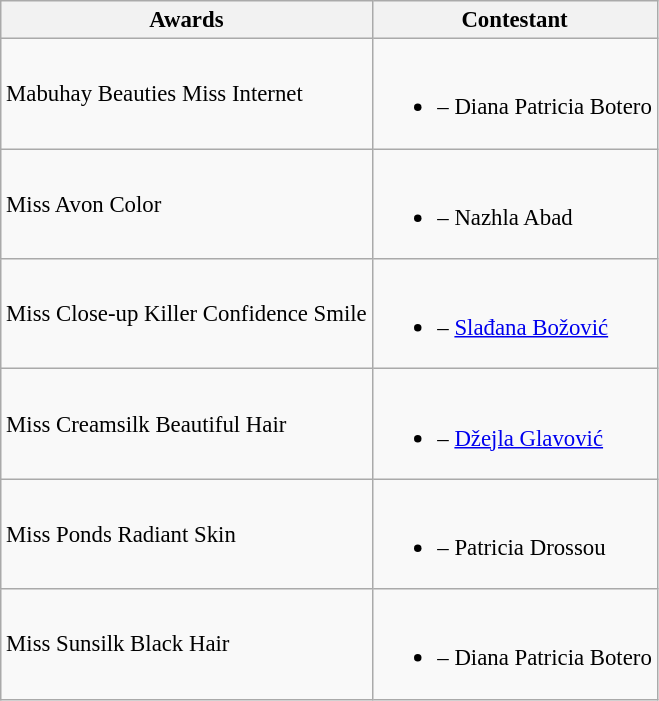<table class="wikitable sortable" style="font-size:95%;">
<tr>
<th>Awards</th>
<th>Contestant</th>
</tr>
<tr>
<td>Mabuhay Beauties Miss Internet</td>
<td><br><ul><li> – Diana Patricia Botero</li></ul></td>
</tr>
<tr>
<td>Miss Avon Color</td>
<td><br><ul><li> – Nazhla Abad</li></ul></td>
</tr>
<tr>
<td>Miss Close-up Killer Confidence Smile</td>
<td><br><ul><li> – <a href='#'>Slađana Božović</a></li></ul></td>
</tr>
<tr>
<td>Miss Creamsilk Beautiful Hair</td>
<td><br><ul><li> – <a href='#'>Džejla Glavović</a></li></ul></td>
</tr>
<tr>
<td>Miss Ponds Radiant Skin</td>
<td><br><ul><li> – Patricia Drossou</li></ul></td>
</tr>
<tr>
<td>Miss Sunsilk Black Hair</td>
<td><br><ul><li> – Diana Patricia Botero</li></ul></td>
</tr>
</table>
